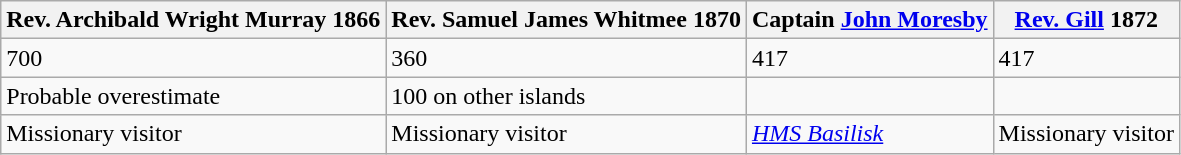<table class="wikitable">
<tr>
<th>Rev. Archibald Wright Murray 1866</th>
<th>Rev. Samuel James Whitmee 1870</th>
<th>Captain <a href='#'>John Moresby</a></th>
<th><a href='#'>Rev. Gill</a> 1872</th>
</tr>
<tr>
<td>700</td>
<td>360</td>
<td>417</td>
<td>417</td>
</tr>
<tr>
<td>Probable overestimate</td>
<td>100 on other islands</td>
<td></td>
<td></td>
</tr>
<tr>
<td>Missionary visitor</td>
<td>Missionary visitor</td>
<td><a href='#'><em>HMS Basilisk</em></a></td>
<td>Missionary visitor</td>
</tr>
</table>
